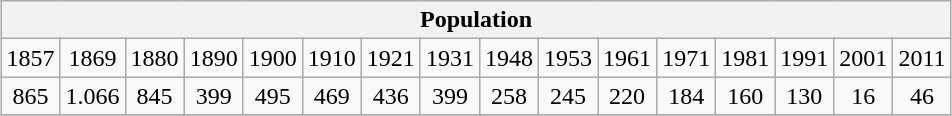<table class="wikitable" style="margin: 0.5em auto; text-align: center;">
<tr>
<th colspan="16">Population</th>
</tr>
<tr>
<td>1857</td>
<td>1869</td>
<td>1880</td>
<td>1890</td>
<td>1900</td>
<td>1910</td>
<td>1921</td>
<td>1931</td>
<td>1948</td>
<td>1953</td>
<td>1961</td>
<td>1971</td>
<td>1981</td>
<td>1991</td>
<td>2001</td>
<td>2011</td>
</tr>
<tr>
<td>865</td>
<td>1.066</td>
<td>845</td>
<td>399</td>
<td>495</td>
<td>469</td>
<td>436</td>
<td>399</td>
<td>258</td>
<td>245</td>
<td>220</td>
<td>184</td>
<td>160</td>
<td>130</td>
<td>16</td>
<td>46</td>
</tr>
<tr>
</tr>
</table>
